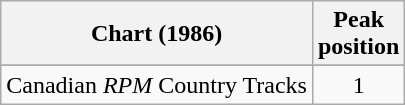<table class="wikitable sortable">
<tr>
<th align="left">Chart (1986)</th>
<th align="center">Peak<br>position</th>
</tr>
<tr>
</tr>
<tr>
<td align="left">Canadian <em>RPM</em> Country Tracks</td>
<td align="center">1</td>
</tr>
</table>
